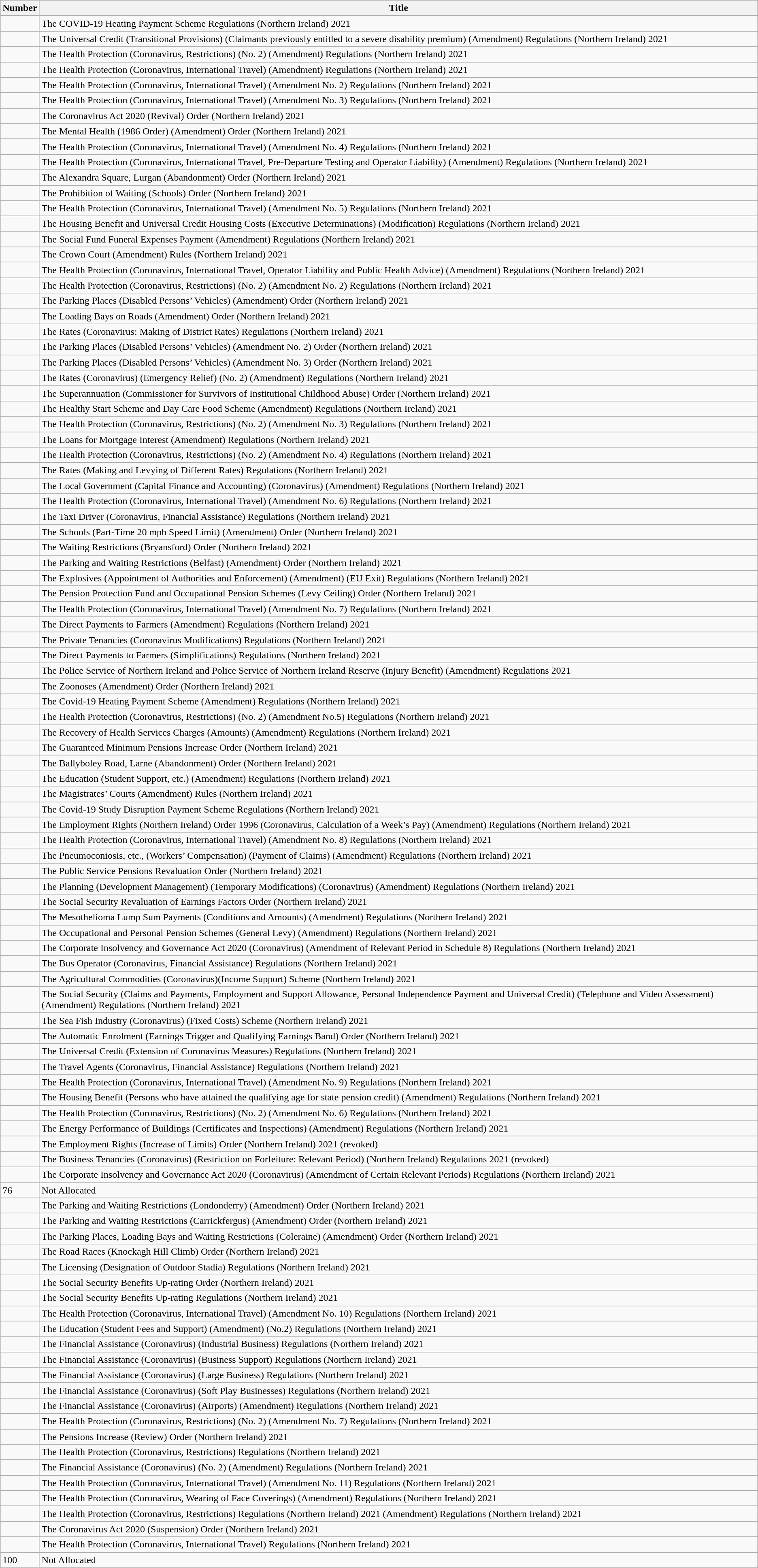<table class="wikitable collapsible">
<tr>
<th>Number</th>
<th>Title</th>
</tr>
<tr>
<td></td>
<td>The COVID-19 Heating Payment Scheme Regulations (Northern Ireland) 2021</td>
</tr>
<tr>
<td></td>
<td>The Universal Credit (Transitional Provisions) (Claimants previously entitled to a severe disability premium) (Amendment) Regulations (Northern Ireland) 2021</td>
</tr>
<tr>
<td></td>
<td>The Health Protection (Coronavirus, Restrictions) (No. 2) (Amendment) Regulations (Northern Ireland) 2021</td>
</tr>
<tr>
<td></td>
<td>The Health Protection (Coronavirus, International Travel) (Amendment) Regulations (Northern Ireland) 2021</td>
</tr>
<tr>
<td></td>
<td>The Health Protection (Coronavirus, International Travel) (Amendment No. 2) Regulations (Northern Ireland) 2021</td>
</tr>
<tr>
<td></td>
<td>The Health Protection (Coronavirus, International Travel) (Amendment No. 3) Regulations (Northern Ireland) 2021</td>
</tr>
<tr>
<td></td>
<td>The Coronavirus Act 2020 (Revival) Order (Northern Ireland) 2021</td>
</tr>
<tr>
<td></td>
<td>The Mental Health (1986 Order) (Amendment) Order (Northern Ireland) 2021</td>
</tr>
<tr>
<td></td>
<td>The Health Protection (Coronavirus, International Travel) (Amendment No. 4) Regulations (Northern Ireland) 2021</td>
</tr>
<tr>
<td></td>
<td>The Health Protection (Coronavirus, International Travel, Pre-Departure Testing and Operator Liability) (Amendment) Regulations (Northern Ireland) 2021</td>
</tr>
<tr>
<td></td>
<td>The Alexandra Square, Lurgan (Abandonment) Order (Northern Ireland) 2021</td>
</tr>
<tr>
<td></td>
<td>The Prohibition of Waiting (Schools) Order (Northern Ireland) 2021</td>
</tr>
<tr>
<td></td>
<td>The Health Protection (Coronavirus, International Travel) (Amendment No. 5) Regulations (Northern Ireland) 2021</td>
</tr>
<tr>
<td></td>
<td>The Housing Benefit and Universal Credit Housing Costs (Executive Determinations) (Modification) Regulations (Northern Ireland) 2021</td>
</tr>
<tr>
<td></td>
<td>The Social Fund Funeral Expenses Payment (Amendment) Regulations (Northern Ireland) 2021</td>
</tr>
<tr>
<td></td>
<td>The Crown Court (Amendment) Rules (Northern Ireland) 2021</td>
</tr>
<tr>
<td></td>
<td>The Health Protection (Coronavirus, International Travel, Operator Liability and Public Health Advice) (Amendment) Regulations (Northern Ireland) 2021</td>
</tr>
<tr>
<td></td>
<td>The Health Protection (Coronavirus, Restrictions) (No. 2) (Amendment No. 2) Regulations (Northern Ireland) 2021</td>
</tr>
<tr>
<td></td>
<td>The Parking Places (Disabled Persons’ Vehicles) (Amendment) Order (Northern Ireland) 2021</td>
</tr>
<tr>
<td></td>
<td>The Loading Bays on Roads (Amendment) Order (Northern Ireland) 2021</td>
</tr>
<tr>
<td></td>
<td>The Rates (Coronavirus: Making of District Rates) Regulations (Northern Ireland) 2021</td>
</tr>
<tr>
<td></td>
<td>The Parking Places (Disabled Persons’ Vehicles) (Amendment No. 2) Order (Northern Ireland) 2021</td>
</tr>
<tr>
<td></td>
<td>The Parking Places (Disabled Persons’ Vehicles) (Amendment No. 3) Order (Northern Ireland) 2021</td>
</tr>
<tr>
<td></td>
<td>The Rates (Coronavirus) (Emergency Relief) (No. 2) (Amendment) Regulations (Northern Ireland) 2021</td>
</tr>
<tr>
<td></td>
<td>The Superannuation (Commissioner for Survivors of Institutional Childhood Abuse) Order (Northern Ireland) 2021</td>
</tr>
<tr>
<td></td>
<td>The Healthy Start Scheme and Day Care Food Scheme (Amendment) Regulations (Northern Ireland) 2021</td>
</tr>
<tr>
<td></td>
<td>The Health Protection (Coronavirus, Restrictions) (No. 2) (Amendment No. 3) Regulations (Northern Ireland) 2021</td>
</tr>
<tr>
<td></td>
<td>The Loans for Mortgage Interest (Amendment) Regulations (Northern Ireland) 2021</td>
</tr>
<tr>
<td></td>
<td>The Health Protection (Coronavirus, Restrictions) (No. 2) (Amendment No. 4) Regulations (Northern Ireland) 2021</td>
</tr>
<tr>
<td></td>
<td>The Rates (Making and Levying of Different Rates) Regulations (Northern Ireland) 2021</td>
</tr>
<tr>
<td></td>
<td>The Local Government (Capital Finance and Accounting) (Coronavirus) (Amendment) Regulations (Northern Ireland) 2021</td>
</tr>
<tr>
<td></td>
<td>The Health Protection (Coronavirus, International Travel) (Amendment No. 6) Regulations (Northern Ireland) 2021</td>
</tr>
<tr>
<td></td>
<td>The Taxi Driver (Coronavirus, Financial Assistance) Regulations (Northern Ireland) 2021</td>
</tr>
<tr>
<td></td>
<td>The Schools (Part-Time 20 mph Speed Limit) (Amendment) Order (Northern Ireland) 2021</td>
</tr>
<tr>
<td></td>
<td>The Waiting Restrictions (Bryansford) Order (Northern Ireland) 2021</td>
</tr>
<tr>
<td></td>
<td>The Parking and Waiting Restrictions (Belfast) (Amendment) Order (Northern Ireland) 2021</td>
</tr>
<tr>
<td></td>
<td>The Explosives (Appointment of Authorities and Enforcement) (Amendment) (EU Exit) Regulations (Northern Ireland) 2021</td>
</tr>
<tr>
<td></td>
<td>The Pension Protection Fund and Occupational Pension Schemes (Levy Ceiling) Order (Northern Ireland) 2021</td>
</tr>
<tr>
<td></td>
<td>The Health Protection (Coronavirus, International Travel) (Amendment No. 7) Regulations (Northern Ireland) 2021</td>
</tr>
<tr>
<td></td>
<td>The Direct Payments to Farmers (Amendment) Regulations (Northern Ireland) 2021</td>
</tr>
<tr>
<td></td>
<td>The Private Tenancies (Coronavirus Modifications) Regulations (Northern Ireland) 2021</td>
</tr>
<tr>
<td></td>
<td>The Direct Payments to Farmers (Simplifications) Regulations (Northern Ireland) 2021</td>
</tr>
<tr>
<td></td>
<td>The Police Service of Northern Ireland and Police Service of Northern Ireland Reserve (Injury Benefit) (Amendment) Regulations 2021</td>
</tr>
<tr>
<td></td>
<td>The Zoonoses (Amendment) Order (Northern Ireland) 2021</td>
</tr>
<tr>
<td></td>
<td>The Covid-19 Heating Payment Scheme (Amendment) Regulations (Northern Ireland) 2021</td>
</tr>
<tr>
<td></td>
<td>The Health Protection (Coronavirus, Restrictions) (No. 2) (Amendment No.5) Regulations (Northern Ireland) 2021</td>
</tr>
<tr>
<td></td>
<td>The Recovery of Health Services Charges (Amounts) (Amendment) Regulations (Northern Ireland) 2021</td>
</tr>
<tr>
<td></td>
<td>The Guaranteed Minimum Pensions Increase Order (Northern Ireland) 2021</td>
</tr>
<tr>
<td></td>
<td>The Ballyboley Road, Larne (Abandonment) Order (Northern Ireland) 2021</td>
</tr>
<tr>
<td></td>
<td>The Education (Student Support, etc.) (Amendment) Regulations (Northern Ireland) 2021</td>
</tr>
<tr>
<td></td>
<td>The Magistrates’ Courts (Amendment) Rules (Northern Ireland) 2021</td>
</tr>
<tr>
<td></td>
<td>The Covid-19 Study Disruption Payment Scheme Regulations (Northern Ireland) 2021</td>
</tr>
<tr>
<td></td>
<td>The Employment Rights (Northern Ireland) Order 1996 (Coronavirus, Calculation of a Week’s Pay) (Amendment) Regulations (Northern Ireland) 2021</td>
</tr>
<tr>
<td></td>
<td>The Health Protection (Coronavirus, International Travel) (Amendment No. 8) Regulations (Northern Ireland) 2021</td>
</tr>
<tr>
<td></td>
<td>The Pneumoconiosis, etc., (Workers’ Compensation) (Payment of Claims) (Amendment) Regulations (Northern Ireland) 2021</td>
</tr>
<tr>
<td></td>
<td>The Public Service Pensions Revaluation Order (Northern Ireland) 2021</td>
</tr>
<tr>
<td></td>
<td>The Planning (Development Management) (Temporary Modifications) (Coronavirus) (Amendment) Regulations (Northern Ireland) 2021</td>
</tr>
<tr>
<td></td>
<td>The Social Security Revaluation of Earnings Factors Order (Northern Ireland) 2021</td>
</tr>
<tr>
<td></td>
<td>The Mesothelioma Lump Sum Payments (Conditions and Amounts) (Amendment) Regulations (Northern Ireland) 2021</td>
</tr>
<tr>
<td></td>
<td>The Occupational and Personal Pension Schemes (General Levy) (Amendment) Regulations (Northern Ireland) 2021</td>
</tr>
<tr>
<td></td>
<td>The Corporate Insolvency and Governance Act 2020 (Coronavirus) (Amendment of Relevant Period in Schedule 8) Regulations (Northern Ireland) 2021</td>
</tr>
<tr>
<td></td>
<td>The Bus Operator (Coronavirus, Financial Assistance) Regulations (Northern Ireland) 2021</td>
</tr>
<tr>
<td></td>
<td>The Agricultural Commodities (Coronavirus)(Income Support) Scheme (Northern Ireland) 2021</td>
</tr>
<tr>
<td></td>
<td>The Social Security (Claims and Payments, Employment and Support Allowance, Personal Independence Payment and Universal Credit) (Telephone and Video Assessment) (Amendment) Regulations (Northern Ireland) 2021</td>
</tr>
<tr>
<td></td>
<td>The Sea Fish Industry (Coronavirus) (Fixed Costs) Scheme (Northern Ireland) 2021</td>
</tr>
<tr>
<td></td>
<td>The Automatic Enrolment (Earnings Trigger and Qualifying Earnings Band) Order (Northern Ireland) 2021</td>
</tr>
<tr>
<td></td>
<td>The Universal Credit (Extension of Coronavirus Measures) Regulations (Northern Ireland) 2021</td>
</tr>
<tr>
<td></td>
<td>The Travel Agents (Coronavirus, Financial Assistance) Regulations (Northern Ireland) 2021</td>
</tr>
<tr>
<td></td>
<td>The Health Protection (Coronavirus, International Travel) (Amendment No. 9) Regulations (Northern Ireland) 2021</td>
</tr>
<tr>
<td></td>
<td>The Housing Benefit (Persons who have attained the qualifying age for state pension credit) (Amendment) Regulations (Northern Ireland) 2021</td>
</tr>
<tr>
<td></td>
<td>The Health Protection (Coronavirus, Restrictions) (No. 2) (Amendment No. 6) Regulations (Northern Ireland) 2021</td>
</tr>
<tr>
<td></td>
<td>The Energy Performance of Buildings (Certificates and Inspections) (Amendment) Regulations (Northern Ireland) 2021</td>
</tr>
<tr>
<td></td>
<td>The Employment Rights (Increase of Limits) Order (Northern Ireland) 2021 (revoked)</td>
</tr>
<tr>
<td></td>
<td>The Business Tenancies (Coronavirus) (Restriction on Forfeiture: Relevant Period) (Northern Ireland) Regulations 2021 (revoked)</td>
</tr>
<tr>
<td></td>
<td>The Corporate Insolvency and Governance Act 2020 (Coronavirus) (Amendment of Certain Relevant Periods) Regulations (Northern Ireland) 2021</td>
</tr>
<tr>
<td>76</td>
<td>Not Allocated</td>
</tr>
<tr>
<td></td>
<td>The Parking and Waiting Restrictions (Londonderry) (Amendment) Order (Northern Ireland) 2021</td>
</tr>
<tr>
<td></td>
<td>The Parking and Waiting Restrictions (Carrickfergus) (Amendment) Order (Northern Ireland) 2021</td>
</tr>
<tr>
<td></td>
<td>The Parking Places, Loading Bays and Waiting Restrictions (Coleraine) (Amendment) Order (Northern Ireland) 2021</td>
</tr>
<tr>
<td></td>
<td>The Road Races (Knockagh Hill Climb) Order (Northern Ireland) 2021</td>
</tr>
<tr>
<td></td>
<td>The Licensing (Designation of Outdoor Stadia) Regulations (Northern Ireland) 2021</td>
</tr>
<tr>
<td></td>
<td>The Social Security Benefits Up-rating Order (Northern Ireland) 2021</td>
</tr>
<tr>
<td></td>
<td>The Social Security Benefits Up-rating Regulations (Northern Ireland) 2021</td>
</tr>
<tr>
<td></td>
<td>The Health Protection (Coronavirus, International Travel) (Amendment No. 10) Regulations (Northern Ireland) 2021</td>
</tr>
<tr>
<td></td>
<td>The Education (Student Fees and Support) (Amendment) (No.2) Regulations (Northern Ireland) 2021</td>
</tr>
<tr>
<td></td>
<td>The Financial Assistance (Coronavirus) (Industrial Business) Regulations (Northern Ireland) 2021</td>
</tr>
<tr>
<td></td>
<td>The Financial Assistance (Coronavirus) (Business Support) Regulations (Northern Ireland) 2021</td>
</tr>
<tr>
<td></td>
<td>The Financial Assistance (Coronavirus) (Large Business) Regulations (Northern Ireland) 2021</td>
</tr>
<tr>
<td></td>
<td>The Financial Assistance (Coronavirus) (Soft Play Businesses) Regulations (Northern Ireland) 2021</td>
</tr>
<tr>
<td></td>
<td>The Financial Assistance (Coronavirus) (Airports) (Amendment) Regulations (Northern Ireland) 2021</td>
</tr>
<tr>
<td></td>
<td>The Health Protection (Coronavirus, Restrictions) (No. 2) (Amendment No. 7) Regulations (Northern Ireland) 2021</td>
</tr>
<tr>
<td></td>
<td>The Pensions Increase (Review) Order (Northern Ireland) 2021</td>
</tr>
<tr>
<td></td>
<td>The Health Protection (Coronavirus, Restrictions) Regulations (Northern Ireland) 2021</td>
</tr>
<tr>
<td></td>
<td>The Financial Assistance (Coronavirus) (No. 2) (Amendment) Regulations (Northern Ireland) 2021</td>
</tr>
<tr>
<td></td>
<td>The Health Protection (Coronavirus, International Travel) (Amendment No. 11) Regulations (Northern Ireland) 2021</td>
</tr>
<tr>
<td></td>
<td>The Health Protection (Coronavirus, Wearing of Face Coverings) (Amendment) Regulations (Northern Ireland) 2021</td>
</tr>
<tr>
<td></td>
<td>The Health Protection (Coronavirus, Restrictions) Regulations (Northern Ireland) 2021 (Amendment) Regulations (Northern Ireland) 2021</td>
</tr>
<tr>
<td></td>
<td>The Coronavirus Act 2020 (Suspension) Order (Northern Ireland) 2021</td>
</tr>
<tr>
<td></td>
<td>The Health Protection (Coronavirus, International Travel) Regulations (Northern Ireland) 2021</td>
</tr>
<tr>
<td>100</td>
<td>Not Allocated</td>
</tr>
</table>
